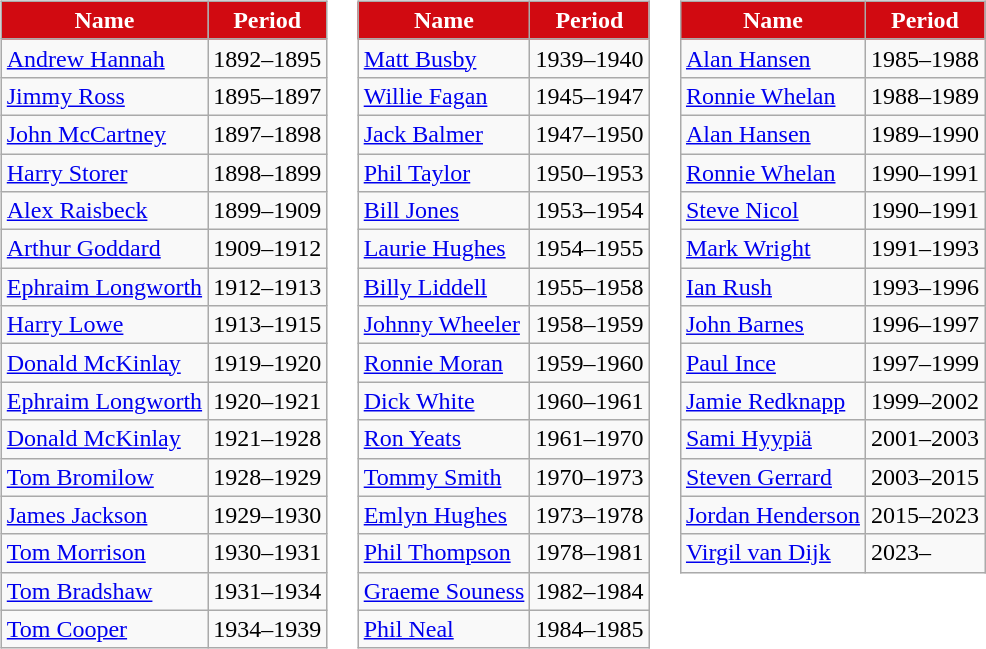<table>
<tr valign="top">
<td><br><table class="wikitable alternance">
<tr>
<th style="background-color:#D10A11; color:white; border:3px ##;" scope="col">Name</th>
<th style="background-color:#D10A11; color:white; border:3px ##;" scope="col">Period</th>
</tr>
<tr>
<td> <a href='#'>Andrew Hannah</a></td>
<td>1892–1895</td>
</tr>
<tr>
<td> <a href='#'>Jimmy Ross</a></td>
<td>1895–1897</td>
</tr>
<tr>
<td> <a href='#'>John McCartney</a></td>
<td>1897–1898</td>
</tr>
<tr>
<td> <a href='#'>Harry Storer</a></td>
<td>1898–1899</td>
</tr>
<tr>
<td> <a href='#'>Alex Raisbeck</a></td>
<td>1899–1909</td>
</tr>
<tr>
<td> <a href='#'>Arthur Goddard</a></td>
<td>1909–1912</td>
</tr>
<tr>
<td> <a href='#'>Ephraim Longworth</a></td>
<td>1912–1913</td>
</tr>
<tr>
<td> <a href='#'>Harry Lowe</a></td>
<td>1913–1915</td>
</tr>
<tr>
<td> <a href='#'>Donald McKinlay</a></td>
<td>1919–1920</td>
</tr>
<tr>
<td> <a href='#'>Ephraim Longworth</a></td>
<td>1920–1921</td>
</tr>
<tr>
<td> <a href='#'>Donald McKinlay</a></td>
<td>1921–1928</td>
</tr>
<tr>
<td> <a href='#'>Tom Bromilow</a></td>
<td>1928–1929</td>
</tr>
<tr>
<td> <a href='#'>James Jackson</a></td>
<td>1929–1930</td>
</tr>
<tr>
<td> <a href='#'>Tom Morrison</a></td>
<td>1930–1931</td>
</tr>
<tr>
<td> <a href='#'>Tom Bradshaw</a></td>
<td>1931–1934</td>
</tr>
<tr>
<td> <a href='#'>Tom Cooper</a></td>
<td>1934–1939</td>
</tr>
</table>
</td>
<td><br><table class="wikitable alternance">
<tr>
<th style="background-color:#D10A11; color:white; border:3px ##;" scope="col">Name</th>
<th style="background-color:#D10A11; color:white; border:3px ##;" scope="col">Period</th>
</tr>
<tr>
<td> <a href='#'>Matt Busby</a></td>
<td>1939–1940</td>
</tr>
<tr>
<td> <a href='#'>Willie Fagan</a></td>
<td>1945–1947</td>
</tr>
<tr>
<td> <a href='#'>Jack Balmer</a></td>
<td>1947–1950</td>
</tr>
<tr>
<td> <a href='#'>Phil Taylor</a></td>
<td>1950–1953</td>
</tr>
<tr>
<td> <a href='#'>Bill Jones</a></td>
<td>1953–1954</td>
</tr>
<tr>
<td> <a href='#'>Laurie Hughes</a></td>
<td>1954–1955</td>
</tr>
<tr>
<td> <a href='#'>Billy Liddell</a></td>
<td>1955–1958</td>
</tr>
<tr>
<td> <a href='#'>Johnny Wheeler</a></td>
<td>1958–1959</td>
</tr>
<tr>
<td> <a href='#'>Ronnie Moran</a></td>
<td>1959–1960</td>
</tr>
<tr>
<td> <a href='#'>Dick White</a></td>
<td>1960–1961</td>
</tr>
<tr>
<td> <a href='#'>Ron Yeats</a></td>
<td>1961–1970</td>
</tr>
<tr>
<td> <a href='#'>Tommy Smith</a></td>
<td>1970–1973</td>
</tr>
<tr>
<td> <a href='#'>Emlyn Hughes</a></td>
<td>1973–1978</td>
</tr>
<tr>
<td> <a href='#'>Phil Thompson</a></td>
<td>1978–1981</td>
</tr>
<tr>
<td> <a href='#'>Graeme Souness</a></td>
<td>1982–1984</td>
</tr>
<tr>
<td> <a href='#'>Phil Neal</a></td>
<td>1984–1985</td>
</tr>
</table>
</td>
<td><br><table class="wikitable alternance">
<tr>
<th style="background-color:#D10A11; color:white; border:3px ##;" scope="col">Name</th>
<th style="background-color:#D10A11; color:white; border:3px ##;" scope="col">Period</th>
</tr>
<tr>
<td> <a href='#'>Alan Hansen</a></td>
<td>1985–1988</td>
</tr>
<tr>
<td> <a href='#'>Ronnie Whelan</a></td>
<td>1988–1989</td>
</tr>
<tr>
<td> <a href='#'>Alan Hansen</a></td>
<td>1989–1990</td>
</tr>
<tr>
<td> <a href='#'>Ronnie Whelan</a></td>
<td>1990–1991</td>
</tr>
<tr>
<td> <a href='#'>Steve Nicol</a></td>
<td>1990–1991</td>
</tr>
<tr>
<td> <a href='#'>Mark Wright</a></td>
<td>1991–1993</td>
</tr>
<tr>
<td> <a href='#'>Ian Rush</a></td>
<td>1993–1996</td>
</tr>
<tr>
<td> <a href='#'>John Barnes</a></td>
<td>1996–1997</td>
</tr>
<tr>
<td> <a href='#'>Paul Ince</a></td>
<td>1997–1999</td>
</tr>
<tr>
<td> <a href='#'>Jamie Redknapp</a></td>
<td>1999–2002</td>
</tr>
<tr>
<td> <a href='#'>Sami Hyypiä</a></td>
<td>2001–2003</td>
</tr>
<tr>
<td> <a href='#'>Steven Gerrard</a></td>
<td>2003–2015</td>
</tr>
<tr>
<td> <a href='#'>Jordan Henderson</a></td>
<td>2015–2023</td>
</tr>
<tr>
<td> <a href='#'>Virgil van Dijk</a></td>
<td>2023–</td>
</tr>
</table>
</td>
</tr>
</table>
